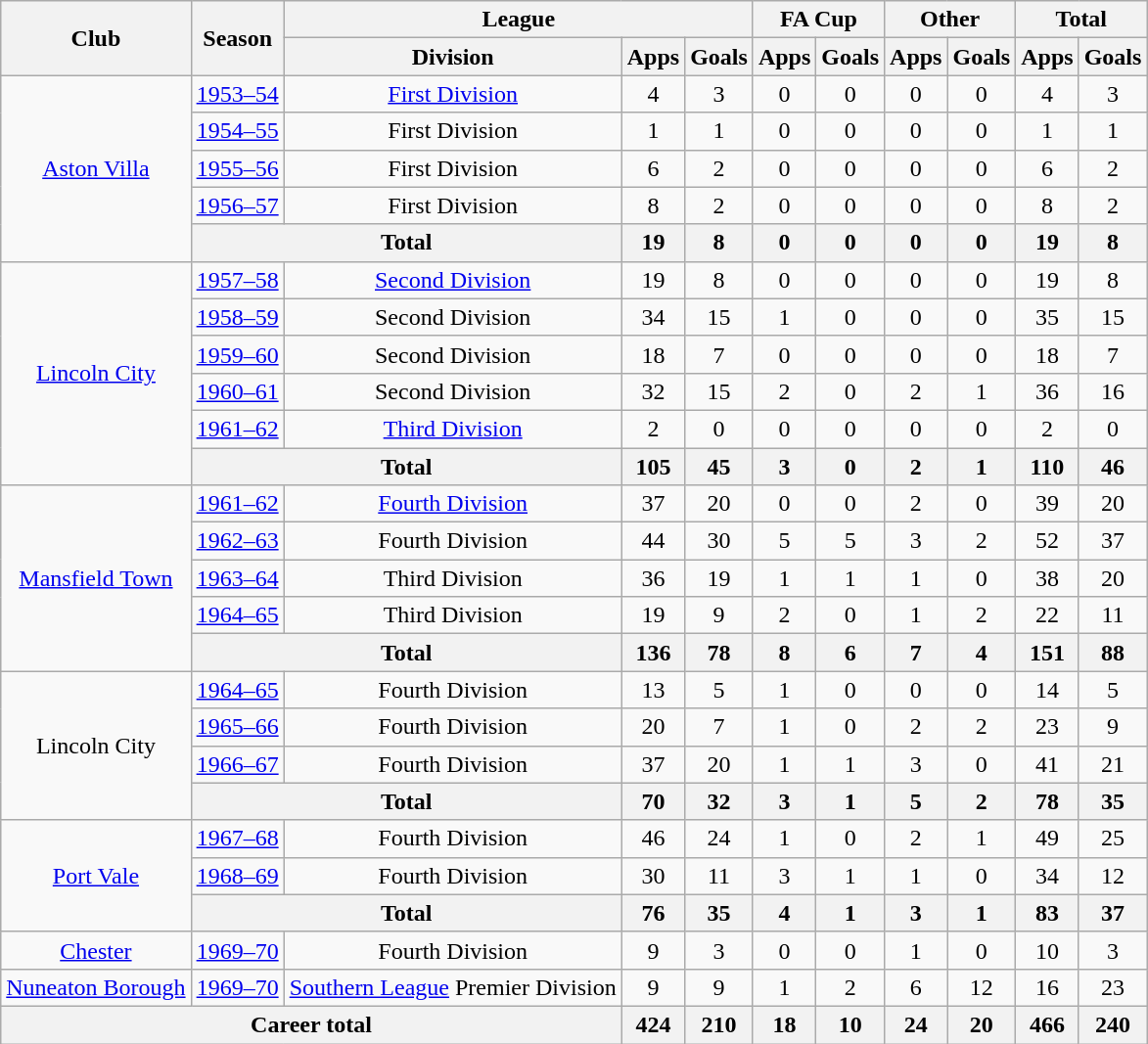<table class="wikitable" style="text-align: center;">
<tr>
<th rowspan="2">Club</th>
<th rowspan="2">Season</th>
<th colspan="3">League</th>
<th colspan="2">FA Cup</th>
<th colspan="2">Other</th>
<th colspan="2">Total</th>
</tr>
<tr>
<th>Division</th>
<th>Apps</th>
<th>Goals</th>
<th>Apps</th>
<th>Goals</th>
<th>Apps</th>
<th>Goals</th>
<th>Apps</th>
<th>Goals</th>
</tr>
<tr>
<td rowspan="5"><a href='#'>Aston Villa</a></td>
<td><a href='#'>1953–54</a></td>
<td><a href='#'>First Division</a></td>
<td>4</td>
<td>3</td>
<td>0</td>
<td>0</td>
<td>0</td>
<td>0</td>
<td>4</td>
<td>3</td>
</tr>
<tr>
<td><a href='#'>1954–55</a></td>
<td>First Division</td>
<td>1</td>
<td>1</td>
<td>0</td>
<td>0</td>
<td>0</td>
<td>0</td>
<td>1</td>
<td>1</td>
</tr>
<tr>
<td><a href='#'>1955–56</a></td>
<td>First Division</td>
<td>6</td>
<td>2</td>
<td>0</td>
<td>0</td>
<td>0</td>
<td>0</td>
<td>6</td>
<td>2</td>
</tr>
<tr>
<td><a href='#'>1956–57</a></td>
<td>First Division</td>
<td>8</td>
<td>2</td>
<td>0</td>
<td>0</td>
<td>0</td>
<td>0</td>
<td>8</td>
<td>2</td>
</tr>
<tr>
<th colspan="2">Total</th>
<th>19</th>
<th>8</th>
<th>0</th>
<th>0</th>
<th>0</th>
<th>0</th>
<th>19</th>
<th>8</th>
</tr>
<tr>
<td rowspan="6"><a href='#'>Lincoln City</a></td>
<td><a href='#'>1957–58</a></td>
<td><a href='#'>Second Division</a></td>
<td>19</td>
<td>8</td>
<td>0</td>
<td>0</td>
<td>0</td>
<td>0</td>
<td>19</td>
<td>8</td>
</tr>
<tr>
<td><a href='#'>1958–59</a></td>
<td>Second Division</td>
<td>34</td>
<td>15</td>
<td>1</td>
<td>0</td>
<td>0</td>
<td>0</td>
<td>35</td>
<td>15</td>
</tr>
<tr>
<td><a href='#'>1959–60</a></td>
<td>Second Division</td>
<td>18</td>
<td>7</td>
<td>0</td>
<td>0</td>
<td>0</td>
<td>0</td>
<td>18</td>
<td>7</td>
</tr>
<tr>
<td><a href='#'>1960–61</a></td>
<td>Second Division</td>
<td>32</td>
<td>15</td>
<td>2</td>
<td>0</td>
<td>2</td>
<td>1</td>
<td>36</td>
<td>16</td>
</tr>
<tr>
<td><a href='#'>1961–62</a></td>
<td><a href='#'>Third Division</a></td>
<td>2</td>
<td>0</td>
<td>0</td>
<td>0</td>
<td>0</td>
<td>0</td>
<td>2</td>
<td>0</td>
</tr>
<tr>
<th colspan="2">Total</th>
<th>105</th>
<th>45</th>
<th>3</th>
<th>0</th>
<th>2</th>
<th>1</th>
<th>110</th>
<th>46</th>
</tr>
<tr>
<td rowspan="5"><a href='#'>Mansfield Town</a></td>
<td><a href='#'>1961–62</a></td>
<td><a href='#'>Fourth Division</a></td>
<td>37</td>
<td>20</td>
<td>0</td>
<td>0</td>
<td>2</td>
<td>0</td>
<td>39</td>
<td>20</td>
</tr>
<tr>
<td><a href='#'>1962–63</a></td>
<td>Fourth Division</td>
<td>44</td>
<td>30</td>
<td>5</td>
<td>5</td>
<td>3</td>
<td>2</td>
<td>52</td>
<td>37</td>
</tr>
<tr>
<td><a href='#'>1963–64</a></td>
<td>Third Division</td>
<td>36</td>
<td>19</td>
<td>1</td>
<td>1</td>
<td>1</td>
<td>0</td>
<td>38</td>
<td>20</td>
</tr>
<tr>
<td><a href='#'>1964–65</a></td>
<td>Third Division</td>
<td>19</td>
<td>9</td>
<td>2</td>
<td>0</td>
<td>1</td>
<td>2</td>
<td>22</td>
<td>11</td>
</tr>
<tr>
<th colspan="2">Total</th>
<th>136</th>
<th>78</th>
<th>8</th>
<th>6</th>
<th>7</th>
<th>4</th>
<th>151</th>
<th>88</th>
</tr>
<tr>
<td rowspan="4">Lincoln City</td>
<td><a href='#'>1964–65</a></td>
<td>Fourth Division</td>
<td>13</td>
<td>5</td>
<td>1</td>
<td>0</td>
<td>0</td>
<td>0</td>
<td>14</td>
<td>5</td>
</tr>
<tr>
<td><a href='#'>1965–66</a></td>
<td>Fourth Division</td>
<td>20</td>
<td>7</td>
<td>1</td>
<td>0</td>
<td>2</td>
<td>2</td>
<td>23</td>
<td>9</td>
</tr>
<tr>
<td><a href='#'>1966–67</a></td>
<td>Fourth Division</td>
<td>37</td>
<td>20</td>
<td>1</td>
<td>1</td>
<td>3</td>
<td>0</td>
<td>41</td>
<td>21</td>
</tr>
<tr>
<th colspan="2">Total</th>
<th>70</th>
<th>32</th>
<th>3</th>
<th>1</th>
<th>5</th>
<th>2</th>
<th>78</th>
<th>35</th>
</tr>
<tr>
<td rowspan="3"><a href='#'>Port Vale</a></td>
<td><a href='#'>1967–68</a></td>
<td>Fourth Division</td>
<td>46</td>
<td>24</td>
<td>1</td>
<td>0</td>
<td>2</td>
<td>1</td>
<td>49</td>
<td>25</td>
</tr>
<tr>
<td><a href='#'>1968–69</a></td>
<td>Fourth Division</td>
<td>30</td>
<td>11</td>
<td>3</td>
<td>1</td>
<td>1</td>
<td>0</td>
<td>34</td>
<td>12</td>
</tr>
<tr>
<th colspan="2">Total</th>
<th>76</th>
<th>35</th>
<th>4</th>
<th>1</th>
<th>3</th>
<th>1</th>
<th>83</th>
<th>37</th>
</tr>
<tr>
<td><a href='#'>Chester</a></td>
<td><a href='#'>1969–70</a></td>
<td>Fourth Division</td>
<td>9</td>
<td>3</td>
<td>0</td>
<td>0</td>
<td>1</td>
<td>0</td>
<td>10</td>
<td>3</td>
</tr>
<tr>
<td><a href='#'>Nuneaton Borough</a></td>
<td><a href='#'>1969–70</a></td>
<td><a href='#'>Southern League</a> Premier Division</td>
<td>9</td>
<td>9</td>
<td>1</td>
<td>2</td>
<td>6</td>
<td>12</td>
<td>16</td>
<td>23</td>
</tr>
<tr>
<th colspan="3">Career total</th>
<th>424</th>
<th>210</th>
<th>18</th>
<th>10</th>
<th>24</th>
<th>20</th>
<th>466</th>
<th>240</th>
</tr>
</table>
